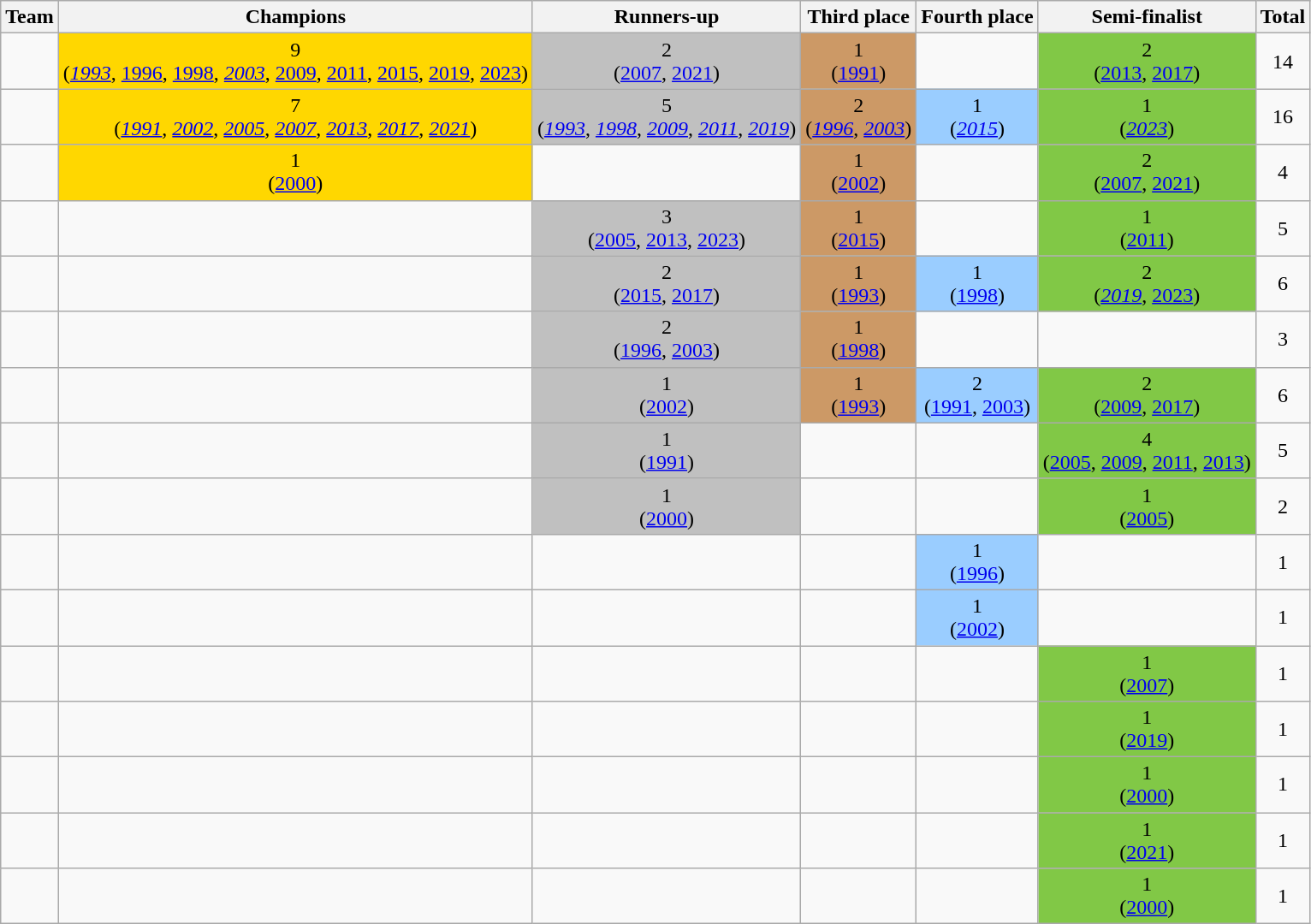<table class="wikitable" style="text-align: center;">
<tr>
<th>Team</th>
<th>Champions</th>
<th>Runners-up</th>
<th>Third place</th>
<th>Fourth place</th>
<th>Semi-finalist</th>
<th>Total</th>
</tr>
<tr>
<td align=left></td>
<td style=background:#FFD700>9<br>(<a href='#'><em>1993</em></a>, <a href='#'>1996</a>, <a href='#'>1998</a>, <a href='#'><em>2003</em></a>, <a href='#'>2009</a>, <a href='#'>2011</a>, <a href='#'>2015</a>, <a href='#'>2019</a>, <a href='#'>2023</a>)</td>
<td style=background:#C0C0C0>2<br>(<a href='#'>2007</a>, <a href='#'>2021</a>)</td>
<td style=background:#CC9966>1<br>(<a href='#'>1991</a>)</td>
<td></td>
<td style=background:#81c846>2<br>(<a href='#'>2013</a>, <a href='#'>2017</a>)</td>
<td>14</td>
</tr>
<tr>
<td align=left></td>
<td style=background:#FFD700>7<br>(<a href='#'><em>1991</em></a>, <a href='#'><em>2002</em></a>, <a href='#'><em>2005</em></a>, <a href='#'><em>2007</em></a>, <a href='#'><em>2013</em></a>, <a href='#'><em>2017</em></a>, <a href='#'><em>2021</em></a>)</td>
<td style=background:#C0C0C0>5<br>(<a href='#'><em>1993</em></a>, <a href='#'><em>1998</em></a>, <a href='#'><em>2009</em></a>, <a href='#'><em>2011</em></a>, <a href='#'><em>2019</em></a>)</td>
<td style=background:#CC9966>2<br>(<a href='#'><em>1996</em></a>, <a href='#'><em>2003</em></a>)</td>
<td style=background:#9ACDFF>1<br>(<a href='#'><em>2015</em></a>)</td>
<td style=background:#81c846>1<br>(<a href='#'><em>2023</em></a>)</td>
<td>16</td>
</tr>
<tr>
<td align=left></td>
<td style=background:#FFD700>1<br>(<a href='#'>2000</a>)</td>
<td></td>
<td style=background:#CC9966>1<br>(<a href='#'>2002</a>)</td>
<td></td>
<td style=background:#81c846>2<br>(<a href='#'>2007</a>, <a href='#'>2021</a>)</td>
<td>4</td>
</tr>
<tr>
<td align=left></td>
<td></td>
<td style=background:#C0C0C0>3<br>(<a href='#'>2005</a>, <a href='#'>2013</a>, <a href='#'>2023</a>)</td>
<td style=background:#CC9966>1<br>(<a href='#'>2015</a>)</td>
<td></td>
<td style=background:#81c846>1<br>(<a href='#'>2011</a>)</td>
<td>5</td>
</tr>
<tr>
<td align=left></td>
<td></td>
<td style="background:#C0C0C0">2<br>(<a href='#'>2015</a>, <a href='#'>2017</a>)</td>
<td style="background:#CC9966">1<br>(<a href='#'>1993</a>)</td>
<td style="background:#9ACDFF">1<br>(<a href='#'>1998</a>)</td>
<td style="background:#81c846">2<br>(<a href='#'><em>2019</em></a>, <a href='#'>2023</a>)</td>
<td>6</td>
</tr>
<tr>
<td align=left></td>
<td></td>
<td style=background:#C0C0C0>2<br>(<a href='#'>1996</a>, <a href='#'>2003</a>)</td>
<td style=background:#CC9966>1<br>(<a href='#'>1998</a>)</td>
<td></td>
<td></td>
<td>3</td>
</tr>
<tr>
<td align=left></td>
<td></td>
<td style=background:#C0C0C0>1<br>(<a href='#'>2002</a>)</td>
<td style=background:#CC9966>1<br>(<a href='#'>1993</a>)</td>
<td style=background:#9ACDFF>2<br>(<a href='#'>1991</a>, <a href='#'>2003</a>)</td>
<td style=background:#81c846>2<br>(<a href='#'>2009</a>, <a href='#'>2017</a>)</td>
<td>6</td>
</tr>
<tr>
<td align=left></td>
<td></td>
<td style=background:#C0C0C0>1<br>(<a href='#'>1991</a>)</td>
<td></td>
<td></td>
<td style=background:#81c846>4<br>(<a href='#'>2005</a>, <a href='#'>2009</a>, <a href='#'>2011</a>, <a href='#'>2013</a>)</td>
<td>5</td>
</tr>
<tr>
<td align=left></td>
<td></td>
<td style="background:#C0C0C0">1<br>(<a href='#'>2000</a>)</td>
<td></td>
<td></td>
<td style="background:#81c846">1<br>(<a href='#'>2005</a>)</td>
<td>2</td>
</tr>
<tr>
<td align=left></td>
<td></td>
<td></td>
<td></td>
<td style=background:#9ACDFF>1<br>(<a href='#'>1996</a>)</td>
<td></td>
<td>1</td>
</tr>
<tr>
<td align=left></td>
<td></td>
<td></td>
<td></td>
<td style=background:#9ACDFF>1<br>(<a href='#'>2002</a>)</td>
<td></td>
<td>1</td>
</tr>
<tr>
<td align=left></td>
<td></td>
<td></td>
<td></td>
<td></td>
<td style=background:#81c846>1<br>(<a href='#'>2007</a>)</td>
<td>1</td>
</tr>
<tr>
<td align=left></td>
<td></td>
<td></td>
<td></td>
<td></td>
<td style=background:#81c846>1<br>(<a href='#'>2019</a>)</td>
<td>1</td>
</tr>
<tr>
<td align=left></td>
<td></td>
<td></td>
<td></td>
<td></td>
<td style=background:#81c846>1<br>(<a href='#'>2000</a>)</td>
<td>1</td>
</tr>
<tr>
<td align=left></td>
<td></td>
<td></td>
<td></td>
<td></td>
<td style=background:#81c846>1<br>(<a href='#'>2021</a>)</td>
<td>1</td>
</tr>
<tr>
<td align=left></td>
<td></td>
<td></td>
<td></td>
<td></td>
<td style=background:#81c846>1<br>(<a href='#'>2000</a>)</td>
<td>1</td>
</tr>
</table>
